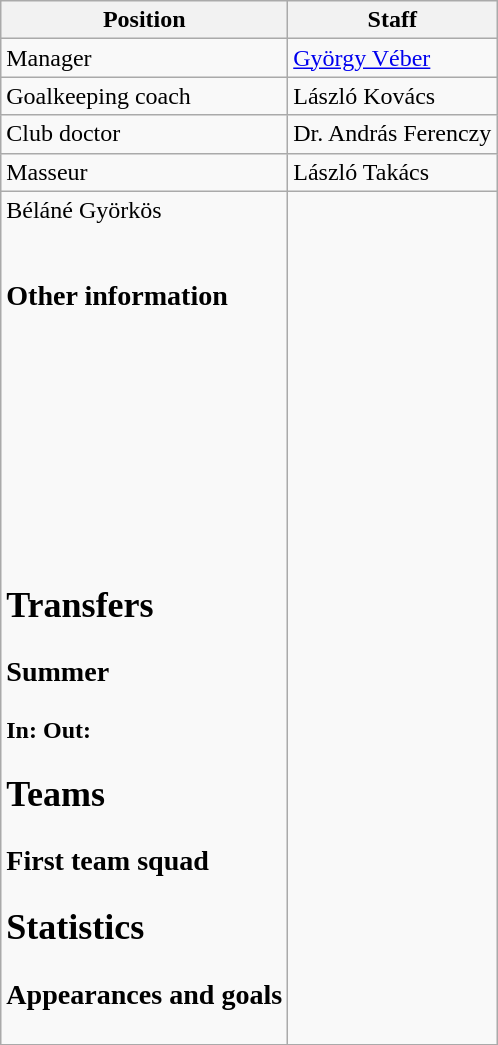<table class="wikitable">
<tr>
<th>Position</th>
<th>Staff</th>
</tr>
<tr>
<td>Manager</td>
<td> <a href='#'>György Véber</a></td>
</tr>
<tr>
<td>Goalkeeping coach</td>
<td> László Kovács</td>
</tr>
<tr>
<td rowspan="1">Club doctor</td>
<td> Dr. András Ferenczy</td>
</tr>
<tr>
<td rowspan="1">Masseur</td>
<td> László Takács</td>
</tr>
<tr>
<td Custodian> Béláné Györkös<br><br><h3>Other information</h3><br><br><br><br><br><br><br><br><h2>Transfers</h2><h3>Summer</h3>

<strong>In:</strong>









<strong>Out:</strong>





<h2>Teams</h2><h3>First team squad</h3>

























<h2>Statistics</h2><h3>Appearances and goals</h3>























</td>
</tr>
</table>
